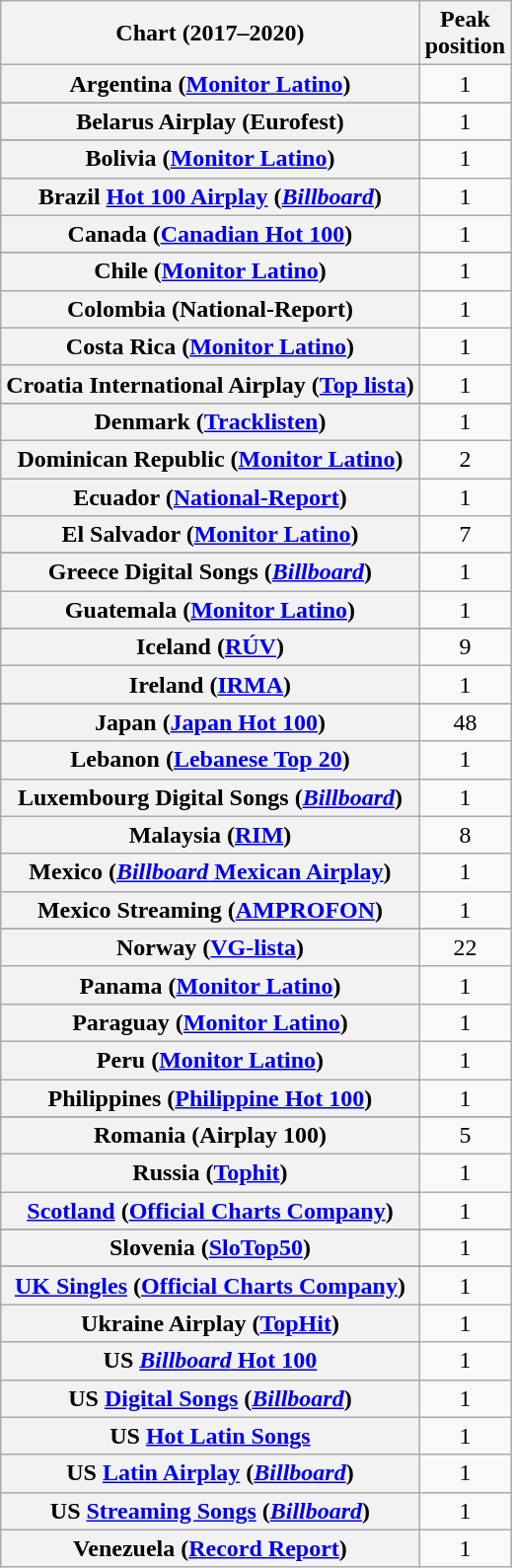<table class="wikitable sortable plainrowheaders" style="text-align:center">
<tr>
<th>Chart (2017–2020)</th>
<th>Peak<br>position</th>
</tr>
<tr>
<th scope="row">Argentina (<a href='#'>Monitor Latino</a>)</th>
<td>1</td>
</tr>
<tr>
</tr>
<tr>
</tr>
<tr>
<th scope="row">Belarus Airplay (Eurofest)</th>
<td>1</td>
</tr>
<tr>
</tr>
<tr>
</tr>
<tr>
<th scope="row">Bolivia (<a href='#'>Monitor Latino</a>)</th>
<td>1</td>
</tr>
<tr>
<th scope="row">Brazil <a href='#'>Hot 100 Airplay</a> (<em><a href='#'>Billboard</a></em>)</th>
<td>1</td>
</tr>
<tr>
<th scope="row">Canada (<a href='#'>Canadian Hot 100</a>)</th>
<td>1</td>
</tr>
<tr>
</tr>
<tr>
</tr>
<tr>
</tr>
<tr>
<th scope="row">Chile (<a href='#'>Monitor Latino</a>)</th>
<td>1</td>
</tr>
<tr>
<th scope="row">Colombia (National-Report)</th>
<td>1</td>
</tr>
<tr>
<th scope="row">Costa Rica (<a href='#'>Monitor Latino</a>)</th>
<td>1</td>
</tr>
<tr>
<th scope="row">Croatia International Airplay (<a href='#'>Top lista</a>)</th>
<td>1</td>
</tr>
<tr>
</tr>
<tr>
</tr>
<tr>
<th scope="row">Denmark (<a href='#'>Tracklisten</a>)</th>
<td>1</td>
</tr>
<tr>
<th scope="row">Dominican Republic (<a href='#'>Monitor Latino</a>)</th>
<td>2</td>
</tr>
<tr>
<th scope="row">Ecuador (<a href='#'>National-Report</a>)</th>
<td>1</td>
</tr>
<tr>
<th scope="row">El Salvador (<a href='#'>Monitor Latino</a>)</th>
<td>7</td>
</tr>
<tr>
</tr>
<tr>
</tr>
<tr>
</tr>
<tr>
<th scope="row">Greece Digital Songs (<em><a href='#'>Billboard</a></em>)</th>
<td>1</td>
</tr>
<tr>
<th scope="row">Guatemala (<a href='#'>Monitor Latino</a>)</th>
<td>1</td>
</tr>
<tr>
</tr>
<tr>
</tr>
<tr>
</tr>
<tr>
<th scope="row">Iceland (<a href='#'>RÚV</a>)</th>
<td>9</td>
</tr>
<tr>
<th scope="row">Ireland (<a href='#'>IRMA</a>)</th>
<td>1</td>
</tr>
<tr>
</tr>
<tr>
</tr>
<tr>
<th scope="row">Japan (<a href='#'>Japan Hot 100</a>)</th>
<td>48</td>
</tr>
<tr>
<th scope="row">Lebanon (<a href='#'>Lebanese Top 20</a>)</th>
<td>1</td>
</tr>
<tr>
<th scope="row">Luxembourg Digital Songs (<em><a href='#'>Billboard</a></em>)</th>
<td>1</td>
</tr>
<tr>
<th scope="row">Malaysia (<a href='#'>RIM</a>)</th>
<td>8</td>
</tr>
<tr>
<th scope="row">Mexico (<a href='#'><em>Billboard</em> Mexican Airplay</a>)</th>
<td>1</td>
</tr>
<tr>
<th scope="row">Mexico Streaming (<a href='#'>AMPROFON</a>)</th>
<td>1</td>
</tr>
<tr>
</tr>
<tr>
</tr>
<tr>
<th scope="row">Norway (<a href='#'>VG-lista</a>)</th>
<td>22</td>
</tr>
<tr>
<th scope="row">Panama (<a href='#'>Monitor Latino</a>)</th>
<td>1</td>
</tr>
<tr>
<th scope="row">Paraguay (<a href='#'>Monitor Latino</a>)</th>
<td>1</td>
</tr>
<tr>
<th scope="row">Peru (<a href='#'>Monitor Latino</a>)</th>
<td>1</td>
</tr>
<tr>
<th scope="row">Philippines (<a href='#'>Philippine Hot 100</a>)</th>
<td>1</td>
</tr>
<tr>
</tr>
<tr>
</tr>
<tr>
<th scope="row">Romania (Airplay 100)</th>
<td>5</td>
</tr>
<tr>
<th scope="row">Russia (<a href='#'>Tophit</a>)</th>
<td>1</td>
</tr>
<tr>
<th scope="row"><a href='#'>Scotland</a> (<a href='#'>Official Charts Company</a>)</th>
<td>1</td>
</tr>
<tr>
</tr>
<tr>
</tr>
<tr>
<th scope="row">Slovenia (<a href='#'>SloTop50</a>)</th>
<td>1</td>
</tr>
<tr>
</tr>
<tr>
</tr>
<tr>
</tr>
<tr>
<th scope="row"><a href='#'>UK Singles</a> (<a href='#'>Official Charts Company</a>)</th>
<td>1</td>
</tr>
<tr>
<th scope="row">Ukraine Airplay (<a href='#'>TopHit</a>)</th>
<td>1</td>
</tr>
<tr>
<th scope="row">US <a href='#'><em>Billboard</em> Hot 100</a></th>
<td>1</td>
</tr>
<tr>
<th scope="row">US <a href='#'>Digital Songs</a> (<em><a href='#'>Billboard</a></em>)</th>
<td>1</td>
</tr>
<tr>
<th scope="row">US <a href='#'>Hot Latin Songs</a></th>
<td>1</td>
</tr>
<tr>
<th scope="row">US <a href='#'>Latin Airplay</a> (<em><a href='#'>Billboard</a></em>)</th>
<td>1</td>
</tr>
<tr>
<th scope="row">US <a href='#'>Streaming Songs</a> (<em><a href='#'>Billboard</a></em>)</th>
<td>1</td>
</tr>
<tr>
<th scope="row">Venezuela (<a href='#'>Record Report</a>)</th>
<td>1</td>
</tr>
</table>
